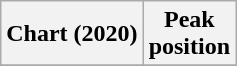<table class="wikitable plainrowheaders" style="text-align:center">
<tr>
<th scope="col">Chart (2020)</th>
<th scope="col">Peak<br>position</th>
</tr>
<tr>
</tr>
</table>
